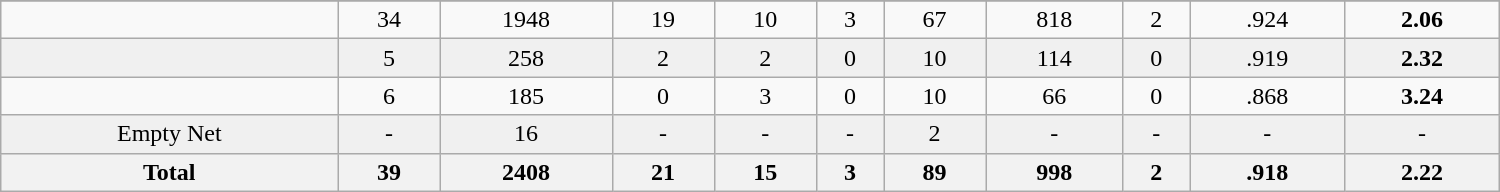<table class="wikitable sortable" width ="1000">
<tr align="center">
</tr>
<tr align="center" bgcolor="">
<td></td>
<td>34</td>
<td>1948</td>
<td>19</td>
<td>10</td>
<td>3</td>
<td>67</td>
<td>818</td>
<td>2</td>
<td>.924</td>
<td><strong>2.06</strong></td>
</tr>
<tr align="center" bgcolor="f0f0f0">
<td></td>
<td>5</td>
<td>258</td>
<td>2</td>
<td>2</td>
<td>0</td>
<td>10</td>
<td>114</td>
<td>0</td>
<td>.919</td>
<td><strong>2.32</strong></td>
</tr>
<tr align="center" bgcolor="">
<td></td>
<td>6</td>
<td>185</td>
<td>0</td>
<td>3</td>
<td>0</td>
<td>10</td>
<td>66</td>
<td>0</td>
<td>.868</td>
<td><strong>3.24</strong></td>
</tr>
<tr align="center" bgcolor="f0f0f0">
<td>Empty Net</td>
<td>-</td>
<td>16</td>
<td>-</td>
<td>-</td>
<td>-</td>
<td>2</td>
<td>-</td>
<td>-</td>
<td>-</td>
<td>-</td>
</tr>
<tr>
<th>Total</th>
<th>39</th>
<th>2408</th>
<th>21</th>
<th>15</th>
<th>3</th>
<th>89</th>
<th>998</th>
<th>2</th>
<th>.918</th>
<th>2.22</th>
</tr>
</table>
